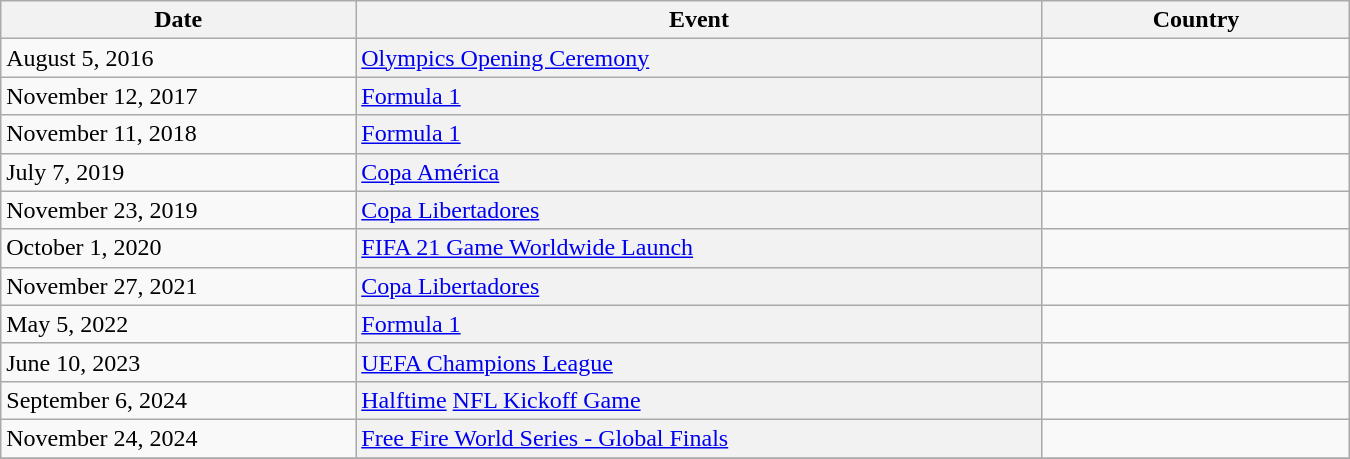<table class="wikitable">
<tr>
<th style="width:15%;">Date</th>
<th style="width:29%;">Event</th>
<th style="width:13%;">Country</th>
</tr>
<tr>
<td>August 5, 2016</td>
<td scope="row" style="background-color: #f2f2f2;"><a href='#'>Olympics Opening Ceremony</a></td>
<td></td>
</tr>
<tr>
<td>November 12, 2017</td>
<td scope="row" style="background-color: #f2f2f2;"><a href='#'>Formula 1</a></td>
<td></td>
</tr>
<tr>
<td>November 11, 2018</td>
<td scope="row" style="background-color: #f2f2f2;"><a href='#'>Formula 1</a></td>
<td></td>
</tr>
<tr>
<td>July 7, 2019</td>
<td scope="row" style="background-color: #f2f2f2;"><a href='#'>Copa América</a></td>
<td></td>
</tr>
<tr>
<td>November 23, 2019</td>
<td scope="row" style="background-color: #f2f2f2;"><a href='#'>Copa Libertadores</a></td>
<td></td>
</tr>
<tr>
<td>October 1, 2020</td>
<td scope="row" style="background-color: #f2f2f2;"><a href='#'>FIFA 21 Game Worldwide Launch</a></td>
<td></td>
</tr>
<tr>
<td>November 27, 2021</td>
<td scope="row" style="background-color: #f2f2f2;"><a href='#'>Copa Libertadores</a></td>
<td></td>
</tr>
<tr>
<td>May 5, 2022</td>
<td scope="row" style="background-color: #f2f2f2;"><a href='#'>Formula 1</a></td>
<td></td>
</tr>
<tr>
<td>June 10, 2023</td>
<td scope="row" style="background-color: #f2f2f2;"><a href='#'>UEFA Champions League</a></td>
<td></td>
</tr>
<tr>
<td>September 6, 2024</td>
<td scope="row" style="background-color: #f2f2f2;"><a href='#'>Halftime</a> <a href='#'>NFL Kickoff Game</a></td>
<td></td>
</tr>
<tr>
<td>November 24, 2024</td>
<td scope="row" style="background-color: #f2f2f2;"><a href='#'>Free Fire World Series - Global Finals</a></td>
<td></td>
</tr>
<tr>
</tr>
</table>
